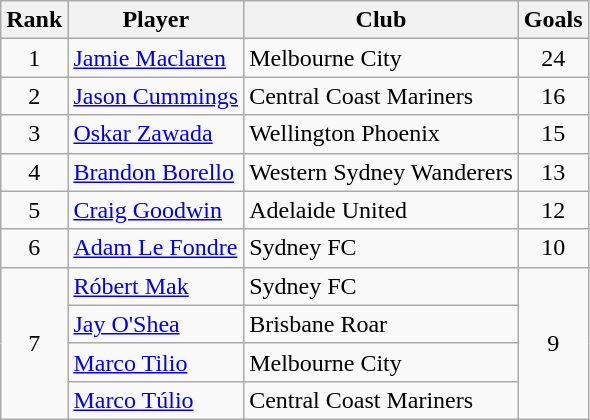<table class="wikitable sortable" style="text-align:center;">
<tr>
<th>Rank</th>
<th>Player</th>
<th>Club</th>
<th>Goals</th>
</tr>
<tr>
<td rowspan=1>1</td>
<td align=left> <a href='#'>Jamie Maclaren</a></td>
<td align=left>Melbourne City</td>
<td rowspan=1>24</td>
</tr>
<tr>
<td rowspan=1>2</td>
<td align=left> <a href='#'>Jason Cummings</a></td>
<td align=left>Central Coast Mariners</td>
<td rowspan=1>16</td>
</tr>
<tr>
<td rowspan=1>3</td>
<td align=left> <a href='#'>Oskar Zawada</a></td>
<td align=left>Wellington Phoenix</td>
<td rowspan=1>15</td>
</tr>
<tr>
<td rowspan=1>4</td>
<td align=left> <a href='#'>Brandon Borello</a></td>
<td align=left>Western Sydney Wanderers</td>
<td rowspan=1>13</td>
</tr>
<tr>
<td rowspan=1>5</td>
<td align=left> <a href='#'>Craig Goodwin</a></td>
<td align=left>Adelaide United</td>
<td rowspan=1>12</td>
</tr>
<tr>
<td rowspan=1>6</td>
<td align=left> <a href='#'>Adam Le Fondre</a></td>
<td align=left>Sydney FC</td>
<td rowspan=1>10</td>
</tr>
<tr>
<td rowspan=4>7</td>
<td align=left> <a href='#'>Róbert Mak</a></td>
<td align=left>Sydney FC</td>
<td rowspan=4>9</td>
</tr>
<tr>
<td align=left> <a href='#'>Jay O'Shea</a></td>
<td align=left>Brisbane Roar</td>
</tr>
<tr>
<td align=left> <a href='#'>Marco Tilio</a></td>
<td align=left>Melbourne City</td>
</tr>
<tr>
<td align=left> <a href='#'>Marco Túlio</a></td>
<td align=left>Central Coast Mariners</td>
</tr>
</table>
